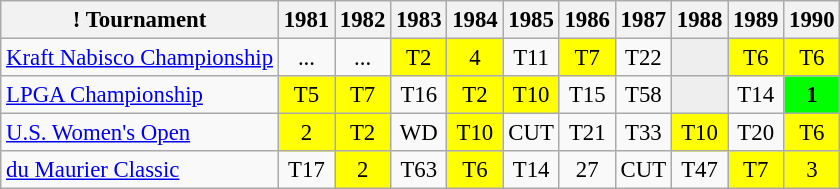<table class="wikitable" style="font-size:95%;text-align:center;">
<tr>
<th>! Tournament</th>
<th>1981</th>
<th>1982</th>
<th>1983</th>
<th>1984</th>
<th>1985</th>
<th>1986</th>
<th>1987</th>
<th>1988</th>
<th>1989</th>
<th>1990</th>
</tr>
<tr>
<td align=left><a href='#'>Kraft Nabisco Championship</a></td>
<td>...</td>
<td>...</td>
<td style="background:yellow;">T2</td>
<td style="background:yellow;">4</td>
<td>T11</td>
<td style="background:yellow;">T7</td>
<td>T22</td>
<td style="background:#eeeeee;"></td>
<td style="background:yellow;">T6</td>
<td style="background:yellow;">T6</td>
</tr>
<tr>
<td align=left><a href='#'>LPGA Championship</a></td>
<td style="background:yellow;">T5</td>
<td style="background:yellow;">T7</td>
<td>T16</td>
<td style="background:yellow;">T2</td>
<td style="background:yellow;">T10</td>
<td>T15</td>
<td>T58</td>
<td style="background:#eeeeee;"></td>
<td>T14</td>
<td style="background:lime;"><strong>1</strong></td>
</tr>
<tr>
<td align=left><a href='#'>U.S. Women's Open</a></td>
<td style="background:yellow;">2</td>
<td style="background:yellow;">T2</td>
<td>WD</td>
<td style="background:yellow;">T10</td>
<td>CUT</td>
<td>T21</td>
<td>T33</td>
<td style="background:yellow;">T10</td>
<td>T20</td>
<td style="background:yellow;">T6</td>
</tr>
<tr>
<td align=left><a href='#'>du Maurier Classic</a></td>
<td>T17</td>
<td style="background:yellow;">2</td>
<td>T63</td>
<td style="background:yellow;">T6</td>
<td>T14</td>
<td>27</td>
<td>CUT</td>
<td>T47</td>
<td style="background:yellow;">T7</td>
<td style="background:yellow;">3</td>
</tr>
</table>
